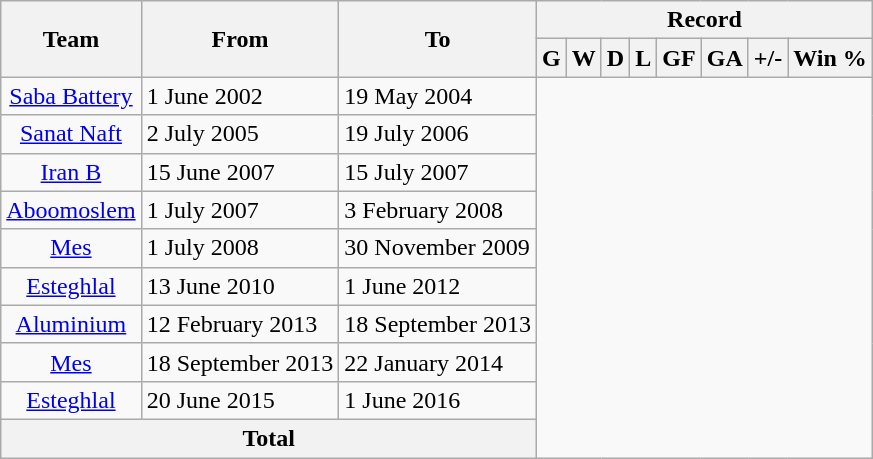<table class="wikitable" style="text-align: center">
<tr>
<th rowspan=2>Team</th>
<th rowspan=2>From</th>
<th rowspan=2>To</th>
<th colspan=8>Record</th>
</tr>
<tr>
<th>G</th>
<th>W</th>
<th>D</th>
<th>L</th>
<th>GF</th>
<th>GA</th>
<th>+/-</th>
<th>Win %</th>
</tr>
<tr>
<td><a href='#'>Saba Battery</a></td>
<td align="left">1 June 2002</td>
<td align="left">19 May 2004<br></td>
</tr>
<tr>
<td><a href='#'>Sanat Naft</a></td>
<td align="left">2 July 2005</td>
<td align="left">19 July 2006<br></td>
</tr>
<tr>
<td><a href='#'>Iran B</a></td>
<td align="left">15 June 2007</td>
<td align="left">15 July 2007<br></td>
</tr>
<tr>
<td><a href='#'>Aboomoslem</a></td>
<td align="left">1 July 2007</td>
<td align="left">3 February 2008<br></td>
</tr>
<tr>
<td><a href='#'>Mes</a></td>
<td align="left">1 July 2008</td>
<td align="left">30 November 2009<br></td>
</tr>
<tr>
<td><a href='#'>Esteghlal</a></td>
<td align="left">13 June 2010</td>
<td align="left">1 June 2012<br></td>
</tr>
<tr>
<td><a href='#'>Aluminium</a></td>
<td align="left">12 February 2013</td>
<td align="left">18 September 2013<br></td>
</tr>
<tr>
<td><a href='#'>Mes</a></td>
<td align="left">18 September 2013</td>
<td align="left">22 January 2014<br></td>
</tr>
<tr>
<td><a href='#'>Esteghlal</a></td>
<td align="left">20 June 2015</td>
<td align="left">1 June 2016<br></td>
</tr>
<tr>
<th colspan=3>Total<br></th>
</tr>
</table>
